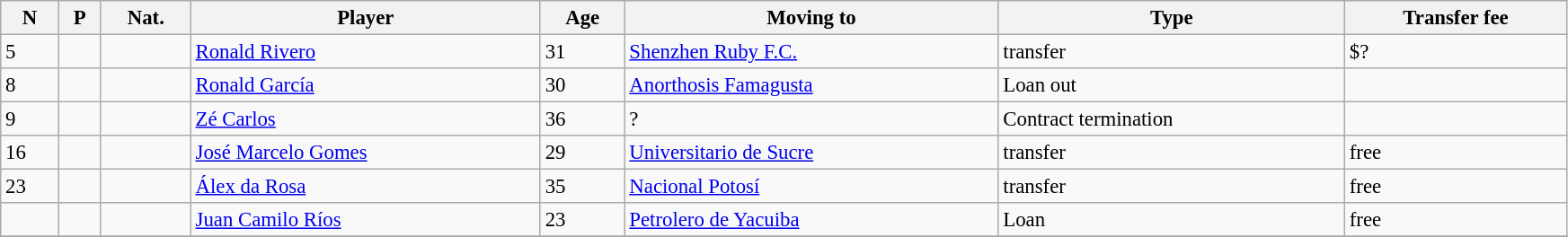<table width=92% class="wikitable sortable" style="text-align:center; font-size:95%; text-align:left">
<tr>
<th>N</th>
<th>P</th>
<th>Nat.</th>
<th>Player</th>
<th>Age</th>
<th>Moving to</th>
<th>Type</th>
<th>Transfer fee</th>
</tr>
<tr>
<td>5</td>
<td></td>
<td></td>
<td><a href='#'>Ronald Rivero</a></td>
<td>31</td>
<td><a href='#'>Shenzhen Ruby F.C.</a></td>
<td>transfer</td>
<td>$?</td>
</tr>
<tr>
<td>8</td>
<td></td>
<td></td>
<td><a href='#'>Ronald García</a></td>
<td>30</td>
<td><a href='#'>Anorthosis Famagusta</a></td>
<td>Loan out</td>
<td></td>
</tr>
<tr>
<td>9</td>
<td></td>
<td></td>
<td><a href='#'>Zé Carlos</a></td>
<td>36</td>
<td>?</td>
<td>Contract termination</td>
<td></td>
</tr>
<tr>
<td>16</td>
<td></td>
<td></td>
<td><a href='#'>José Marcelo Gomes</a></td>
<td>29</td>
<td><a href='#'>Universitario de Sucre</a></td>
<td>transfer</td>
<td>free</td>
</tr>
<tr>
<td>23</td>
<td></td>
<td></td>
<td><a href='#'>Álex da Rosa</a></td>
<td>35</td>
<td><a href='#'>Nacional Potosí</a></td>
<td>transfer</td>
<td>free</td>
</tr>
<tr>
<td></td>
<td></td>
<td></td>
<td><a href='#'>Juan Camilo Ríos</a></td>
<td>23</td>
<td><a href='#'>Petrolero de Yacuiba</a></td>
<td>Loan</td>
<td>free</td>
</tr>
<tr>
</tr>
</table>
